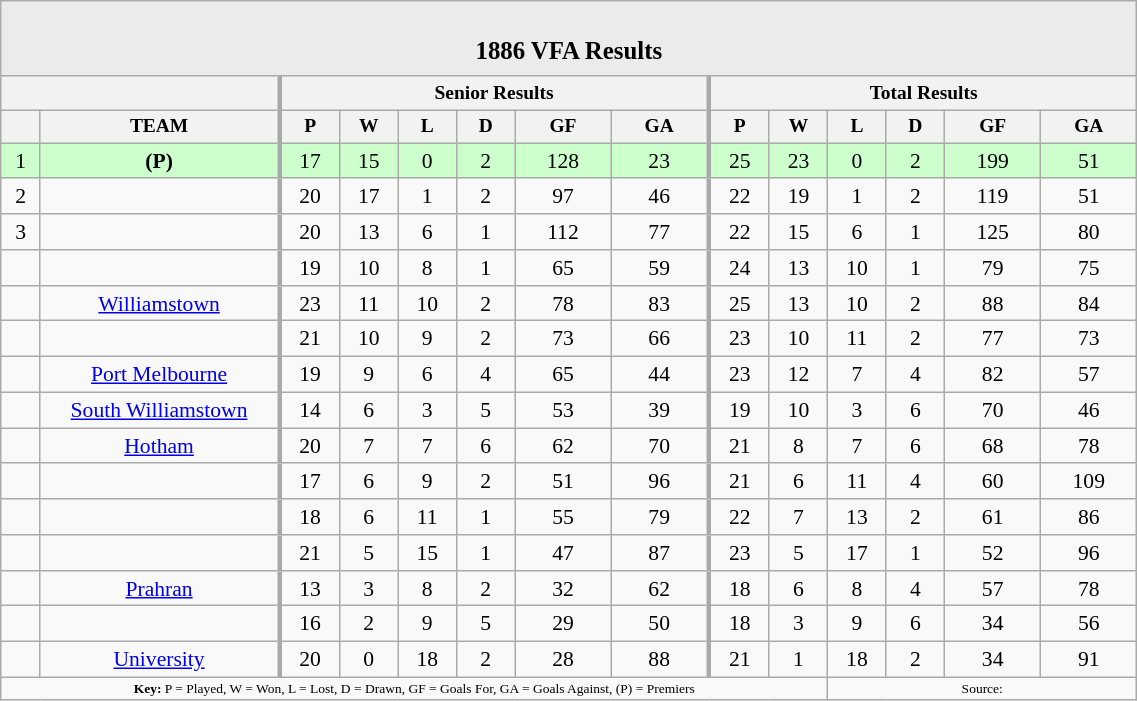<table class="wikitable" style="text-align: center; font-size: 90%; width: 60%">
<tr>
<td colspan="14" style="background: #EBEBEB;"><br><table border="0" width="100%" cellpadding="0" cellspacing="0">
<tr style="background: #EBEBEB;">
<td width="25%" style="border: 0;"></td>
<td style="border: 0; font-size: 115%;"><strong>1886 VFA Results</strong></td>
<td width="25%" style="border: 0;"></td>
</tr>
</table>
</td>
</tr>
<tr style="text-align: center; font-size: 90%;">
<th colspan="2"></th>
<th colspan="6" style="border-width:1px 3px 1px 3px; border-style:solid;border-color:darkgrey;"><strong>Senior Results</strong></th>
<th colspan="6"><strong>Total Results</strong></th>
</tr>
<tr style="text-align: center; font-size: 90%;">
<th width="15"></th>
<th width="120">TEAM</th>
<th width="25" style="border-width:1px 1px 1px 3px; border-style:solid;border-color:darkgrey;">P</th>
<th width="25">W</th>
<th width="25">L</th>
<th width="25">D</th>
<th width="45">GF</th>
<th width="45" style="border-width:1px 3px 1px 1px; border-style:solid;border-color:darkgrey;">GA</th>
<th width="25">P</th>
<th width="25">W</th>
<th width="25">L</th>
<th width="25">D</th>
<th width="45">GF</th>
<th width="45">GA</th>
</tr>
<tr style="background: #CCFFCC;">
<td>1</td>
<td><strong> (P)</strong></td>
<td style="border-width:1px 1px 1px 3px; border-style:solid;border-color:darkgrey;">17</td>
<td>15</td>
<td>0</td>
<td>2</td>
<td>128</td>
<td style="border-width:1px 3px 1px 1px; border-style:solid;border-color:darkgrey;">23</td>
<td>25</td>
<td>23</td>
<td>0</td>
<td>2</td>
<td>199</td>
<td>51</td>
</tr>
<tr>
<td>2</td>
<td></td>
<td style="border-width:1px 1px 1px 3px; border-style:solid;border-color:darkgrey;">20</td>
<td>17</td>
<td>1</td>
<td>2</td>
<td>97</td>
<td style="border-width:1px 3px 1px 1px; border-style:solid;border-color:darkgrey;">46</td>
<td>22</td>
<td>19</td>
<td>1</td>
<td>2</td>
<td>119</td>
<td>51</td>
</tr>
<tr>
<td>3</td>
<td></td>
<td style="border-width:1px 1px 1px 3px; border-style:solid;border-color:darkgrey;">20</td>
<td>13</td>
<td>6</td>
<td>1</td>
<td>112</td>
<td style="border-width:1px 3px 1px 1px; border-style:solid;border-color:darkgrey;">77</td>
<td>22</td>
<td>15</td>
<td>6</td>
<td>1</td>
<td>125</td>
<td>80</td>
</tr>
<tr>
<td></td>
<td></td>
<td style="border-width:1px 1px 1px 3px; border-style:solid;border-color:darkgrey;">19</td>
<td>10</td>
<td>8</td>
<td>1</td>
<td>65</td>
<td style="border-width:1px 3px 1px 1px; border-style:solid;border-color:darkgrey;">59</td>
<td>24</td>
<td>13</td>
<td>10</td>
<td>1</td>
<td>79</td>
<td>75</td>
</tr>
<tr>
<td></td>
<td><a href='#'>Williamstown</a></td>
<td style="border-width:1px 1px 1px 3px; border-style:solid;border-color:darkgrey;">23</td>
<td>11</td>
<td>10</td>
<td>2</td>
<td>78</td>
<td style="border-width:1px 3px 1px 1px; border-style:solid;border-color:darkgrey;">83</td>
<td>25</td>
<td>13</td>
<td>10</td>
<td>2</td>
<td>88</td>
<td>84</td>
</tr>
<tr>
<td></td>
<td></td>
<td style="border-width:1px 1px 1px 3px; border-style:solid;border-color:darkgrey;">21</td>
<td>10</td>
<td>9</td>
<td>2</td>
<td>73</td>
<td style="border-width:1px 3px 1px 1px; border-style:solid;border-color:darkgrey;">66</td>
<td>23</td>
<td>10</td>
<td>11</td>
<td>2</td>
<td>77</td>
<td>73</td>
</tr>
<tr>
<td></td>
<td><a href='#'>Port Melbourne</a></td>
<td style="border-width:1px 1px 1px 3px; border-style:solid;border-color:darkgrey;">19</td>
<td>9</td>
<td>6</td>
<td>4</td>
<td>65</td>
<td style="border-width:1px 3px 1px 1px; border-style:solid;border-color:darkgrey;">44</td>
<td>23</td>
<td>12</td>
<td>7</td>
<td>4</td>
<td>82</td>
<td>57</td>
</tr>
<tr>
<td></td>
<td><a href='#'>South Williamstown</a></td>
<td style="border-width:1px 1px 1px 3px; border-style:solid;border-color:darkgrey;">14</td>
<td>6</td>
<td>3</td>
<td>5</td>
<td>53</td>
<td style="border-width:1px 3px 1px 1px; border-style:solid;border-color:darkgrey;">39</td>
<td>19</td>
<td>10</td>
<td>3</td>
<td>6</td>
<td>70</td>
<td>46</td>
</tr>
<tr>
<td></td>
<td><a href='#'>Hotham</a></td>
<td style="border-width:1px 1px 1px 3px; border-style:solid;border-color:darkgrey;">20</td>
<td>7</td>
<td>7</td>
<td>6</td>
<td>62</td>
<td style="border-width:1px 3px 1px 1px; border-style:solid;border-color:darkgrey;">70</td>
<td>21</td>
<td>8</td>
<td>7</td>
<td>6</td>
<td>68</td>
<td>78</td>
</tr>
<tr>
<td></td>
<td></td>
<td style="border-width:1px 1px 1px 3px; border-style:solid;border-color:darkgrey;">17</td>
<td>6</td>
<td>9</td>
<td>2</td>
<td>51</td>
<td style="border-width:1px 3px 1px 1px; border-style:solid;border-color:darkgrey;">96</td>
<td>21</td>
<td>6</td>
<td>11</td>
<td>4</td>
<td>60</td>
<td>109</td>
</tr>
<tr>
<td></td>
<td></td>
<td style="border-width:1px 1px 1px 3px; border-style:solid;border-color:darkgrey;">18</td>
<td>6</td>
<td>11</td>
<td>1</td>
<td>55</td>
<td style="border-width:1px 3px 1px 1px; border-style:solid;border-color:darkgrey;">79</td>
<td>22</td>
<td>7</td>
<td>13</td>
<td>2</td>
<td>61</td>
<td>86</td>
</tr>
<tr>
<td></td>
<td></td>
<td style="border-width:1px 1px 1px 3px; border-style:solid;border-color:darkgrey;">21</td>
<td>5</td>
<td>15</td>
<td>1</td>
<td>47</td>
<td style="border-width:1px 3px 1px 1px; border-style:solid;border-color:darkgrey;">87</td>
<td>23</td>
<td>5</td>
<td>17</td>
<td>1</td>
<td>52</td>
<td>96</td>
</tr>
<tr>
<td></td>
<td><a href='#'>Prahran</a></td>
<td style="border-width:1px 1px 1px 3px; border-style:solid;border-color:darkgrey;">13</td>
<td>3</td>
<td>8</td>
<td>2</td>
<td>32</td>
<td style="border-width:1px 3px 1px 1px; border-style:solid;border-color:darkgrey;">62</td>
<td>18</td>
<td>6</td>
<td>8</td>
<td>4</td>
<td>57</td>
<td>78</td>
</tr>
<tr>
<td></td>
<td></td>
<td style="border-width:1px 1px 1px 3px; border-style:solid;border-color:darkgrey;">16</td>
<td>2</td>
<td>9</td>
<td>5</td>
<td>29</td>
<td style="border-width:1px 3px 1px 1px; border-style:solid;border-color:darkgrey;">50</td>
<td>18</td>
<td>3</td>
<td>9</td>
<td>6</td>
<td>34</td>
<td>56</td>
</tr>
<tr>
<td></td>
<td><a href='#'>University</a></td>
<td style="border-width:1px 1px 1px 3px; border-style:solid;border-color:darkgrey;">20</td>
<td>0</td>
<td>18</td>
<td>2</td>
<td>28</td>
<td style="border-width:1px 3px 1px 1px; border-style:solid;border-color:darkgrey;">88</td>
<td>21</td>
<td>1</td>
<td>18</td>
<td>2</td>
<td>34</td>
<td>91</td>
</tr>
<tr style="font-size: xx-small;">
<td colspan="10"><strong>Key:</strong> P = Played, W = Won, L = Lost, D = Drawn, GF = Goals For, GA = Goals Against, (P) = Premiers</td>
<td colspan="4">Source:</td>
</tr>
</table>
